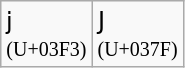<table class="wikitable">
<tr>
<td>ϳ<br><small>(U+03F3)</small></td>
<td>Ϳ<br><small>(U+037F)</small></td>
</tr>
</table>
